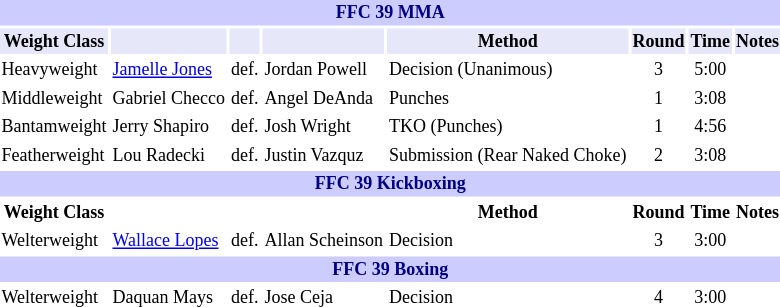<table class="toccolours" style="font-size: 75%;">
<tr>
<th colspan="8" style="background-color: #ccf; color: #000080; text-align: center;"><strong>FFC 39 MMA</strong></th>
</tr>
<tr>
<th colspan="1" style="background-color: #E6E8FA; color: #000000; text-align: center;">Weight Class</th>
<th colspan="1" style="background-color: #E6E8FA; color: #000000; text-align: center;"></th>
<th colspan="1" style="background-color: #E6E8FA; color: #000000; text-align: center;"></th>
<th colspan="1" style="background-color: #E6E8FA; color: #000000; text-align: center;"></th>
<th colspan="1" style="background-color: #E6E8FA; color: #000000; text-align: center;">Method</th>
<th colspan="1" style="background-color: #E6E8FA; color: #000000; text-align: center;">Round</th>
<th colspan="1" style="background-color: #E6E8FA; color: #000000; text-align: center;">Time</th>
<th colspan="1" style="background-color: #E6E8FA; color: #000000; text-align: center;">Notes</th>
</tr>
<tr>
<td>Heavyweight</td>
<td><a href='#'>Jamelle Jones</a></td>
<td>def.</td>
<td>Jordan Powell</td>
<td>Decision (Unanimous)</td>
<td align="center">3</td>
<td align="center">5:00</td>
<td></td>
</tr>
<tr>
<td>Middleweight</td>
<td>Gabriel Checco</td>
<td>def.</td>
<td>Angel DeAnda</td>
<td>Punches</td>
<td align="center">1</td>
<td align="center">3:08</td>
<td></td>
</tr>
<tr>
<td>Bantamweight</td>
<td>Jerry Shapiro</td>
<td>def.</td>
<td>Josh Wright</td>
<td>TKO (Punches)</td>
<td align="center">1</td>
<td align="center">4:56</td>
<td></td>
</tr>
<tr>
<td>Featherweight</td>
<td>Lou Radecki</td>
<td>def.</td>
<td>Justin Vazquz</td>
<td>Submission (Rear Naked Choke)</td>
<td align="center">2</td>
<td align="center">3:08</td>
<td></td>
</tr>
<tr>
<th colspan="8" style="background-color: #ccf; color: #000080; text-align: center;"><strong>FFC 39 Kickboxing</strong></th>
</tr>
<tr>
<th colspan="1">Weight Class</th>
<th colspan="1"></th>
<th colspan="1"></th>
<th colspan="1"></th>
<th colspan="1">Method</th>
<th colspan="1">Round</th>
<th colspan="1">Time</th>
<th colspan="1">Notes</th>
</tr>
<tr>
<td>Welterweight</td>
<td><a href='#'>Wallace Lopes</a></td>
<td>def.</td>
<td>Allan Scheinson</td>
<td>Decision</td>
<td align="center">3</td>
<td align="center">3:00</td>
<td></td>
</tr>
<tr>
<th colspan="8" style="background-color: #ccf; color: #000080; text-align: center;"><strong>FFC 39 Boxing</strong></th>
</tr>
<tr>
<td>Welterweight</td>
<td>Daquan Mays</td>
<td>def.</td>
<td>Jose Ceja</td>
<td>Decision</td>
<td align="center">4</td>
<td align="center">3:00</td>
<td></td>
</tr>
</table>
